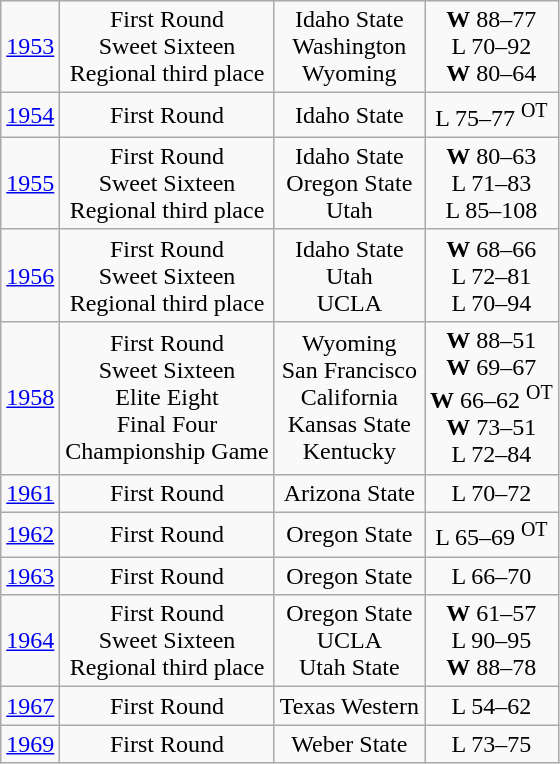<table class="wikitable">
<tr align="center">
<td><a href='#'>1953</a></td>
<td>First Round<br>Sweet Sixteen<br>Regional third place</td>
<td>Idaho State<br>Washington<br>Wyoming</td>
<td><strong>W</strong> 88–77<br>L 70–92<br><strong>W</strong> 80–64</td>
</tr>
<tr align="center">
<td><a href='#'>1954</a></td>
<td>First Round</td>
<td>Idaho State</td>
<td>L 75–77 <sup>OT</sup></td>
</tr>
<tr align="center">
<td><a href='#'>1955</a></td>
<td>First Round<br>Sweet Sixteen<br>Regional third place</td>
<td>Idaho State<br>Oregon State<br>Utah</td>
<td><strong>W</strong> 80–63<br>L 71–83<br> L 85–108</td>
</tr>
<tr align="center">
<td><a href='#'>1956</a></td>
<td>First Round<br>Sweet Sixteen<br>Regional third place</td>
<td>Idaho State<br>Utah<br>UCLA</td>
<td><strong>W</strong> 68–66<br>L 72–81<br>L 70–94</td>
</tr>
<tr align="center">
<td><a href='#'>1958</a></td>
<td>First Round<br>Sweet Sixteen<br>Elite Eight<br>Final Four<br>Championship Game</td>
<td>Wyoming<br>San Francisco<br>California<br>Kansas State<br>Kentucky</td>
<td><strong>W</strong> 88–51<br><strong>W</strong> 69–67<br><strong>W</strong> 66–62 <sup>OT</sup><br><strong>W</strong> 73–51<br>L 72–84</td>
</tr>
<tr align="center">
<td><a href='#'>1961</a></td>
<td>First Round</td>
<td>Arizona State</td>
<td>L 70–72</td>
</tr>
<tr align="center">
<td><a href='#'>1962</a></td>
<td>First Round</td>
<td>Oregon State</td>
<td>L 65–69 <sup>OT</sup></td>
</tr>
<tr align="center">
<td><a href='#'>1963</a></td>
<td>First Round</td>
<td>Oregon State</td>
<td>L 66–70</td>
</tr>
<tr align="center">
<td><a href='#'>1964</a></td>
<td>First Round<br>Sweet Sixteen<br>Regional third place</td>
<td>Oregon State<br>UCLA<br>Utah State</td>
<td><strong>W</strong> 61–57<br>L 90–95<br><strong>W</strong> 88–78</td>
</tr>
<tr align="center">
<td><a href='#'>1967</a></td>
<td>First Round</td>
<td>Texas Western</td>
<td>L 54–62</td>
</tr>
<tr align="center">
<td><a href='#'>1969</a></td>
<td>First Round</td>
<td>Weber State</td>
<td>L 73–75</td>
</tr>
</table>
